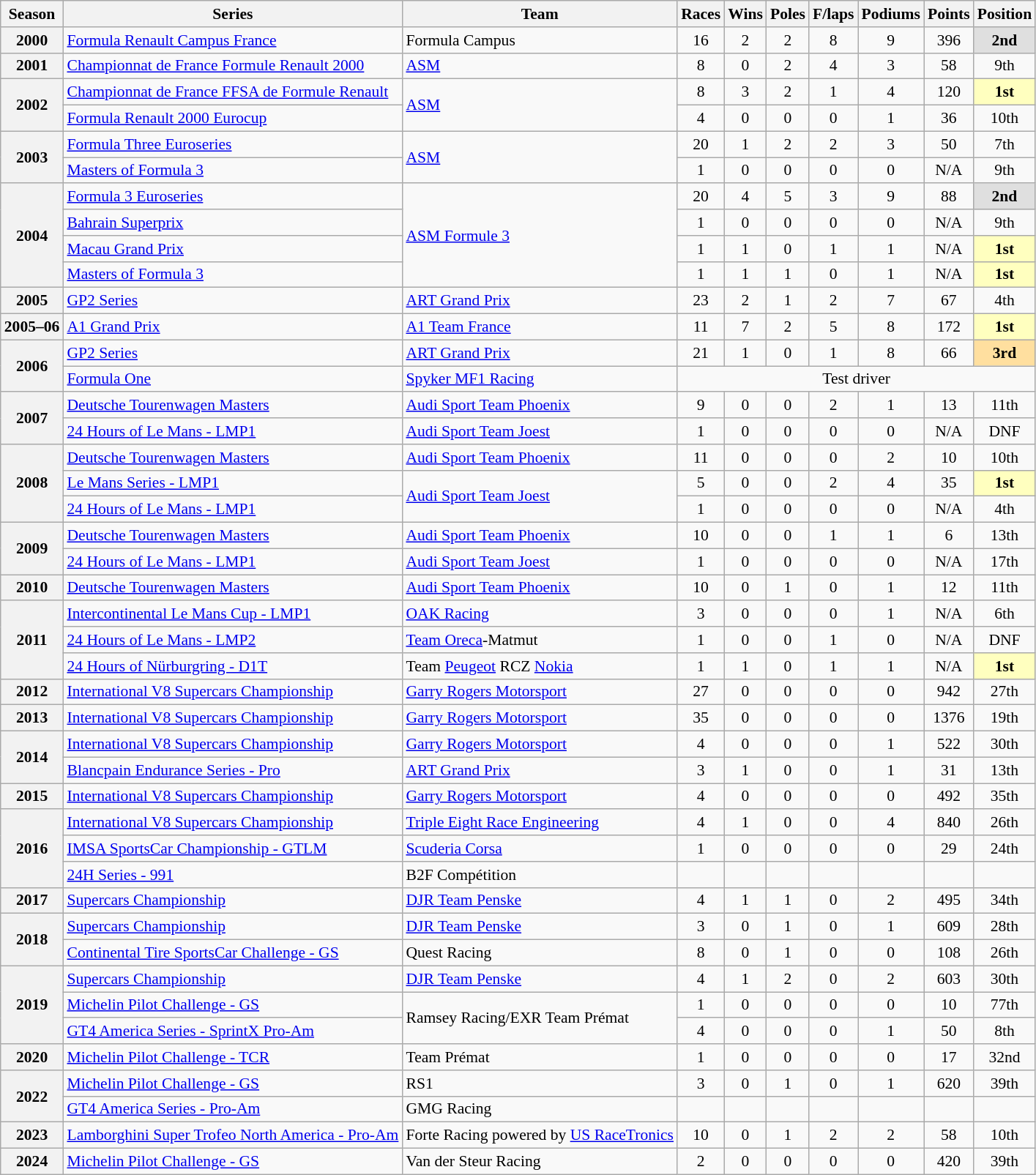<table class="wikitable" style="font-size: 90%; text-align:center">
<tr>
<th>Season</th>
<th>Series</th>
<th>Team</th>
<th>Races</th>
<th>Wins</th>
<th>Poles</th>
<th>F/laps</th>
<th>Podiums</th>
<th>Points</th>
<th>Position</th>
</tr>
<tr>
<th>2000</th>
<td align=left><a href='#'>Formula Renault Campus France</a></td>
<td align=left>Formula Campus</td>
<td>16</td>
<td>2</td>
<td>2</td>
<td>8</td>
<td>9</td>
<td>396</td>
<td style="background:#DFDFDF;"><strong>2nd</strong></td>
</tr>
<tr>
<th>2001</th>
<td align=left><a href='#'>Championnat de France Formule Renault 2000</a></td>
<td align=left><a href='#'>ASM</a></td>
<td>8</td>
<td>0</td>
<td>2</td>
<td>4</td>
<td>3</td>
<td>58</td>
<td>9th</td>
</tr>
<tr>
<th rowspan=2>2002</th>
<td align=left><a href='#'>Championnat de France FFSA de Formule Renault</a></td>
<td align=left rowspan=2><a href='#'>ASM</a></td>
<td>8</td>
<td>3</td>
<td>2</td>
<td>1</td>
<td>4</td>
<td>120</td>
<td style="background:#FFFFBF;"><strong>1st</strong></td>
</tr>
<tr>
<td align=left><a href='#'>Formula Renault 2000 Eurocup</a></td>
<td>4</td>
<td>0</td>
<td>0</td>
<td>0</td>
<td>1</td>
<td>36</td>
<td>10th</td>
</tr>
<tr>
<th rowspan=2>2003</th>
<td align=left><a href='#'>Formula Three Euroseries</a></td>
<td align=left rowspan=2><a href='#'>ASM</a></td>
<td>20</td>
<td>1</td>
<td>2</td>
<td>2</td>
<td>3</td>
<td>50</td>
<td>7th</td>
</tr>
<tr>
<td align=left><a href='#'>Masters of Formula 3</a></td>
<td>1</td>
<td>0</td>
<td>0</td>
<td>0</td>
<td>0</td>
<td>N/A</td>
<td>9th</td>
</tr>
<tr>
<th rowspan=4>2004</th>
<td align=left><a href='#'>Formula 3 Euroseries</a></td>
<td align=left rowspan=4><a href='#'>ASM Formule 3</a></td>
<td>20</td>
<td>4</td>
<td>5</td>
<td>3</td>
<td>9</td>
<td>88</td>
<td style="background:#DFDFDF;"><strong>2nd</strong></td>
</tr>
<tr>
<td align=left><a href='#'>Bahrain Superprix</a></td>
<td>1</td>
<td>0</td>
<td>0</td>
<td>0</td>
<td>0</td>
<td>N/A</td>
<td>9th</td>
</tr>
<tr>
<td align=left><a href='#'>Macau Grand Prix</a></td>
<td>1</td>
<td>1</td>
<td>0</td>
<td>1</td>
<td>1</td>
<td>N/A</td>
<td style="background:#FFFFBF;"><strong>1st</strong></td>
</tr>
<tr>
<td align=left><a href='#'>Masters of Formula 3</a></td>
<td>1</td>
<td>1</td>
<td>1</td>
<td>0</td>
<td>1</td>
<td>N/A</td>
<td style="background:#FFFFBF;"><strong>1st</strong></td>
</tr>
<tr>
<th>2005</th>
<td align=left><a href='#'>GP2 Series</a></td>
<td align=left><a href='#'>ART Grand Prix</a></td>
<td>23</td>
<td>2</td>
<td>1</td>
<td>2</td>
<td>7</td>
<td>67</td>
<td>4th</td>
</tr>
<tr>
<th>2005–06</th>
<td align=left><a href='#'>A1 Grand Prix</a></td>
<td align=left><a href='#'>A1 Team France</a></td>
<td>11</td>
<td>7</td>
<td>2</td>
<td>5</td>
<td>8</td>
<td>172</td>
<td style="background:#FFFFBF;"><strong>1st</strong></td>
</tr>
<tr>
<th rowspan=2>2006</th>
<td align=left><a href='#'>GP2 Series</a></td>
<td align=left><a href='#'>ART Grand Prix</a></td>
<td>21</td>
<td>1</td>
<td>0</td>
<td>1</td>
<td>8</td>
<td>66</td>
<td style="background:#FFDF9F;"><strong>3rd</strong></td>
</tr>
<tr>
<td align=left><a href='#'>Formula One</a></td>
<td align=left><a href='#'>Spyker MF1 Racing</a></td>
<td colspan=7>Test driver</td>
</tr>
<tr>
<th rowspan=2>2007</th>
<td align=left><a href='#'>Deutsche Tourenwagen Masters</a></td>
<td align=left><a href='#'>Audi Sport Team Phoenix</a></td>
<td>9</td>
<td>0</td>
<td>0</td>
<td>2</td>
<td>1</td>
<td>13</td>
<td>11th</td>
</tr>
<tr>
<td align=left><a href='#'>24 Hours of Le Mans - LMP1</a></td>
<td align=left><a href='#'>Audi Sport Team Joest</a></td>
<td>1</td>
<td>0</td>
<td>0</td>
<td>0</td>
<td>0</td>
<td>N/A</td>
<td>DNF</td>
</tr>
<tr>
<th rowspan=3>2008</th>
<td align=left><a href='#'>Deutsche Tourenwagen Masters</a></td>
<td align=left><a href='#'>Audi Sport Team Phoenix</a></td>
<td>11</td>
<td>0</td>
<td>0</td>
<td>0</td>
<td>2</td>
<td>10</td>
<td>10th</td>
</tr>
<tr>
<td align=left><a href='#'>Le Mans Series - LMP1</a></td>
<td align=left rowspan=2><a href='#'>Audi Sport Team Joest</a></td>
<td>5</td>
<td>0</td>
<td>0</td>
<td>2</td>
<td>4</td>
<td>35</td>
<td style="background:#FFFFBF;"><strong>1st</strong></td>
</tr>
<tr>
<td align=left><a href='#'>24 Hours of Le Mans - LMP1</a></td>
<td>1</td>
<td>0</td>
<td>0</td>
<td>0</td>
<td>0</td>
<td>N/A</td>
<td>4th</td>
</tr>
<tr>
<th rowspan=2>2009</th>
<td align=left><a href='#'>Deutsche Tourenwagen Masters</a></td>
<td align=left><a href='#'>Audi Sport Team Phoenix</a></td>
<td>10</td>
<td>0</td>
<td>0</td>
<td>1</td>
<td>1</td>
<td>6</td>
<td>13th</td>
</tr>
<tr>
<td align=left><a href='#'>24 Hours of Le Mans - LMP1</a></td>
<td align=left><a href='#'>Audi Sport Team Joest</a></td>
<td>1</td>
<td>0</td>
<td>0</td>
<td>0</td>
<td>0</td>
<td>N/A</td>
<td>17th</td>
</tr>
<tr>
<th>2010</th>
<td align=left><a href='#'>Deutsche Tourenwagen Masters</a></td>
<td align=left><a href='#'>Audi Sport Team Phoenix</a></td>
<td>10</td>
<td>0</td>
<td>1</td>
<td>0</td>
<td>1</td>
<td>12</td>
<td>11th</td>
</tr>
<tr>
<th rowspan="3">2011</th>
<td align=left><a href='#'>Intercontinental Le Mans Cup - LMP1</a></td>
<td align=left><a href='#'>OAK Racing</a></td>
<td>3</td>
<td>0</td>
<td>0</td>
<td>0</td>
<td>1</td>
<td>N/A</td>
<td>6th</td>
</tr>
<tr>
<td align=left><a href='#'>24 Hours of Le Mans - LMP2</a></td>
<td align=left><a href='#'>Team Oreca</a>-Matmut</td>
<td>1</td>
<td>0</td>
<td>0</td>
<td>1</td>
<td>0</td>
<td>N/A</td>
<td>DNF</td>
</tr>
<tr>
<td align=left><a href='#'>24 Hours of Nürburgring - D1T</a></td>
<td align=left>Team <a href='#'>Peugeot</a> RCZ <a href='#'>Nokia</a></td>
<td>1</td>
<td>1</td>
<td>0</td>
<td>1</td>
<td>1</td>
<td>N/A</td>
<td style="background:#FFFFBF;"><strong>1st</strong></td>
</tr>
<tr>
<th>2012</th>
<td align=left><a href='#'>International V8 Supercars Championship</a></td>
<td align=left><a href='#'>Garry Rogers Motorsport</a></td>
<td>27</td>
<td>0</td>
<td>0</td>
<td>0</td>
<td>0</td>
<td>942</td>
<td>27th</td>
</tr>
<tr>
<th>2013</th>
<td align=left><a href='#'>International V8 Supercars Championship</a></td>
<td align=left><a href='#'>Garry Rogers Motorsport</a></td>
<td>35</td>
<td>0</td>
<td>0</td>
<td>0</td>
<td>0</td>
<td>1376</td>
<td>19th</td>
</tr>
<tr>
<th rowspan="2">2014</th>
<td align=left><a href='#'>International V8 Supercars Championship</a></td>
<td align=left><a href='#'>Garry Rogers Motorsport</a></td>
<td>4</td>
<td>0</td>
<td>0</td>
<td>0</td>
<td>1</td>
<td>522</td>
<td>30th</td>
</tr>
<tr>
<td align=left><a href='#'>Blancpain Endurance Series - Pro</a></td>
<td align=left><a href='#'>ART Grand Prix</a></td>
<td>3</td>
<td>1</td>
<td>0</td>
<td>0</td>
<td>1</td>
<td>31</td>
<td>13th</td>
</tr>
<tr>
<th>2015</th>
<td align=left><a href='#'>International V8 Supercars Championship</a></td>
<td align=left><a href='#'>Garry Rogers Motorsport</a></td>
<td>4</td>
<td>0</td>
<td>0</td>
<td>0</td>
<td>0</td>
<td>492</td>
<td>35th</td>
</tr>
<tr>
<th rowspan="3">2016</th>
<td align=left><a href='#'>International V8 Supercars Championship</a></td>
<td align=left><a href='#'>Triple Eight Race Engineering</a></td>
<td>4</td>
<td>1</td>
<td>0</td>
<td>0</td>
<td>4</td>
<td>840</td>
<td>26th</td>
</tr>
<tr>
<td align=left><a href='#'>IMSA SportsCar Championship - GTLM</a></td>
<td align=left><a href='#'>Scuderia Corsa</a></td>
<td>1</td>
<td>0</td>
<td>0</td>
<td>0</td>
<td>0</td>
<td>29</td>
<td>24th</td>
</tr>
<tr>
<td align=left><a href='#'>24H Series - 991</a></td>
<td align=left>B2F Compétition</td>
<td></td>
<td></td>
<td></td>
<td></td>
<td></td>
<td></td>
<td></td>
</tr>
<tr>
<th>2017</th>
<td align="left"><a href='#'>Supercars Championship</a></td>
<td align="left"><a href='#'>DJR Team Penske</a></td>
<td>4</td>
<td>1</td>
<td>1</td>
<td>0</td>
<td>2</td>
<td>495</td>
<td>34th</td>
</tr>
<tr>
<th rowspan="2">2018</th>
<td align="left"><a href='#'>Supercars Championship</a></td>
<td align="left"><a href='#'>DJR Team Penske</a></td>
<td>3</td>
<td>0</td>
<td>1</td>
<td>0</td>
<td>1</td>
<td>609</td>
<td>28th</td>
</tr>
<tr>
<td align=left><a href='#'>Continental Tire SportsCar Challenge - GS</a></td>
<td align=left>Quest Racing</td>
<td>8</td>
<td>0</td>
<td>1</td>
<td>0</td>
<td>0</td>
<td>108</td>
<td>26th</td>
</tr>
<tr>
<th rowspan="3">2019</th>
<td align="left"><a href='#'>Supercars Championship</a></td>
<td align="left"><a href='#'>DJR Team Penske</a></td>
<td>4</td>
<td>1</td>
<td>2</td>
<td>0</td>
<td>2</td>
<td>603</td>
<td>30th</td>
</tr>
<tr>
<td align=left><a href='#'>Michelin Pilot Challenge - GS</a></td>
<td rowspan="2" align=left>Ramsey Racing/EXR Team Prémat</td>
<td>1</td>
<td>0</td>
<td>0</td>
<td>0</td>
<td>0</td>
<td>10</td>
<td>77th</td>
</tr>
<tr>
<td align=left><a href='#'>GT4 America Series - SprintX Pro-Am</a></td>
<td>4</td>
<td>0</td>
<td>0</td>
<td>0</td>
<td>1</td>
<td>50</td>
<td>8th</td>
</tr>
<tr>
<th>2020</th>
<td align=left><a href='#'>Michelin Pilot Challenge - TCR</a></td>
<td align=left>Team Prémat</td>
<td>1</td>
<td>0</td>
<td>0</td>
<td>0</td>
<td>0</td>
<td>17</td>
<td>32nd</td>
</tr>
<tr>
<th rowspan="2" align="left">2022</th>
<td align=left><a href='#'>Michelin Pilot Challenge - GS</a></td>
<td align=left>RS1</td>
<td>3</td>
<td>0</td>
<td>1</td>
<td>0</td>
<td>1</td>
<td>620</td>
<td>39th</td>
</tr>
<tr>
<td align=left><a href='#'>GT4 America Series - Pro-Am</a></td>
<td align=left>GMG Racing</td>
<td></td>
<td></td>
<td></td>
<td></td>
<td></td>
<td></td>
<td></td>
</tr>
<tr>
<th>2023</th>
<td align=left><a href='#'>Lamborghini Super Trofeo North America - Pro-Am</a></td>
<td align=left>Forte Racing powered by <a href='#'>US RaceTronics</a></td>
<td>10</td>
<td>0</td>
<td>1</td>
<td>2</td>
<td>2</td>
<td>58</td>
<td>10th</td>
</tr>
<tr>
<th>2024</th>
<td align=left><a href='#'>Michelin Pilot Challenge - GS</a></td>
<td align=left>Van der Steur Racing</td>
<td>2</td>
<td>0</td>
<td>0</td>
<td>0</td>
<td>0</td>
<td>420</td>
<td>39th</td>
</tr>
</table>
